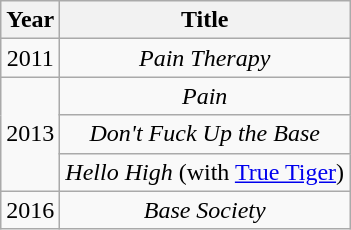<table class="wikitable plainrowheaders" style="text-align:center;">
<tr>
<th>Year</th>
<th>Title</th>
</tr>
<tr>
<td>2011</td>
<td><em>Pain Therapy</em></td>
</tr>
<tr>
<td rowspan="3">2013</td>
<td><em>Pain</em></td>
</tr>
<tr>
<td><em>Don't Fuck Up the Base</em></td>
</tr>
<tr>
<td><em>Hello High</em> (with <a href='#'>True Tiger</a>)</td>
</tr>
<tr>
<td>2016</td>
<td><em>Base Society</em></td>
</tr>
</table>
